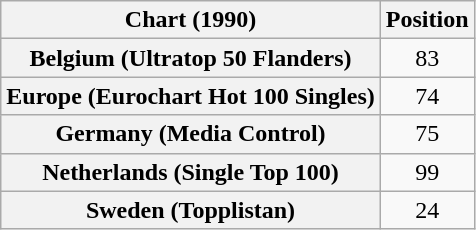<table class="wikitable sortable plainrowheaders" style="text-align:center">
<tr>
<th scope="col">Chart (1990)</th>
<th scope="col">Position</th>
</tr>
<tr>
<th scope="row">Belgium (Ultratop 50 Flanders)</th>
<td>83</td>
</tr>
<tr>
<th scope="row">Europe (Eurochart Hot 100 Singles)</th>
<td>74</td>
</tr>
<tr>
<th scope="row">Germany (Media Control)</th>
<td>75</td>
</tr>
<tr>
<th scope="row">Netherlands (Single Top 100)</th>
<td>99</td>
</tr>
<tr>
<th scope="row">Sweden (Topplistan)</th>
<td>24</td>
</tr>
</table>
